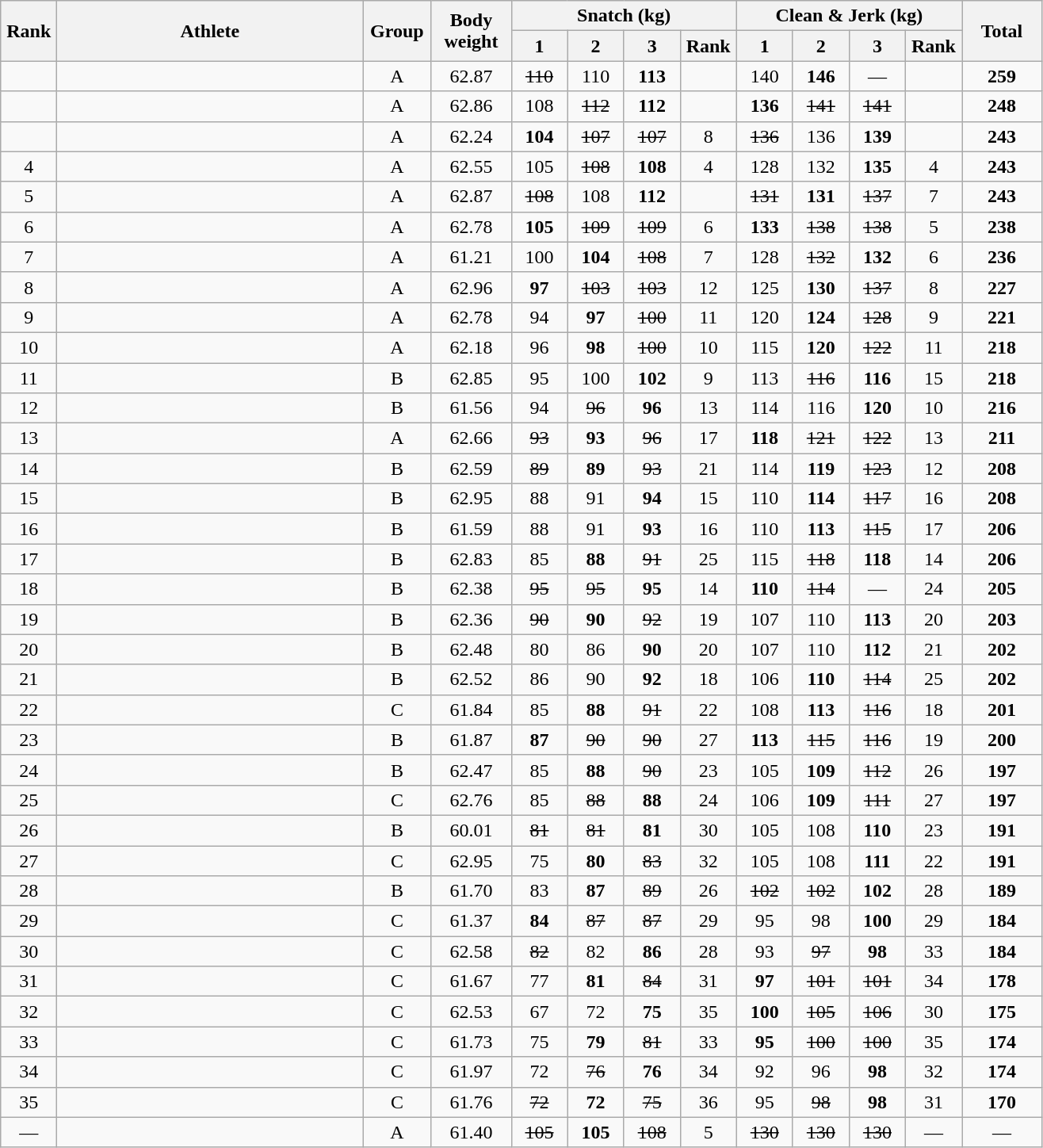<table class = "wikitable" style="text-align:center;">
<tr>
<th rowspan=2 width=40>Rank</th>
<th rowspan=2 width=250>Athlete</th>
<th rowspan=2 width=50>Group</th>
<th rowspan=2 width=60>Body weight</th>
<th colspan=4>Snatch (kg)</th>
<th colspan=4>Clean & Jerk (kg)</th>
<th rowspan=2 width=60>Total</th>
</tr>
<tr>
<th width=40>1</th>
<th width=40>2</th>
<th width=40>3</th>
<th width=40>Rank</th>
<th width=40>1</th>
<th width=40>2</th>
<th width=40>3</th>
<th width=40>Rank</th>
</tr>
<tr>
<td></td>
<td align=left></td>
<td>A</td>
<td>62.87</td>
<td><s>110 </s></td>
<td>110</td>
<td><strong>113</strong></td>
<td></td>
<td>140</td>
<td><strong>146</strong></td>
<td>—</td>
<td></td>
<td><strong>259</strong></td>
</tr>
<tr>
<td></td>
<td align=left></td>
<td>A</td>
<td>62.86</td>
<td>108</td>
<td><s>112 </s></td>
<td><strong>112</strong></td>
<td></td>
<td><strong>136</strong></td>
<td><s>141 </s></td>
<td><s>141 </s></td>
<td></td>
<td><strong>248</strong></td>
</tr>
<tr>
<td></td>
<td align=left></td>
<td>A</td>
<td>62.24</td>
<td><strong>104</strong></td>
<td><s>107 </s></td>
<td><s>107 </s></td>
<td>8</td>
<td><s>136 </s></td>
<td>136</td>
<td><strong>139</strong></td>
<td></td>
<td><strong>243</strong></td>
</tr>
<tr>
<td>4</td>
<td align=left></td>
<td>A</td>
<td>62.55</td>
<td>105</td>
<td><s>108 </s></td>
<td><strong>108</strong></td>
<td>4</td>
<td>128</td>
<td>132</td>
<td><strong>135</strong></td>
<td>4</td>
<td><strong>243</strong></td>
</tr>
<tr>
<td>5</td>
<td align=left></td>
<td>A</td>
<td>62.87</td>
<td><s>108 </s></td>
<td>108</td>
<td><strong>112</strong></td>
<td></td>
<td><s>131 </s></td>
<td><strong>131</strong></td>
<td><s>137 </s></td>
<td>7</td>
<td><strong>243</strong></td>
</tr>
<tr>
<td>6</td>
<td align=left></td>
<td>A</td>
<td>62.78</td>
<td><strong>105</strong></td>
<td><s>109 </s></td>
<td><s>109 </s></td>
<td>6</td>
<td><strong>133</strong></td>
<td><s>138 </s></td>
<td><s>138 </s></td>
<td>5</td>
<td><strong>238</strong></td>
</tr>
<tr>
<td>7</td>
<td align=left></td>
<td>A</td>
<td>61.21</td>
<td>100</td>
<td><strong>104</strong></td>
<td><s>108 </s></td>
<td>7</td>
<td>128</td>
<td><s>132 </s></td>
<td><strong>132</strong></td>
<td>6</td>
<td><strong>236</strong></td>
</tr>
<tr>
<td>8</td>
<td align=left></td>
<td>A</td>
<td>62.96</td>
<td><strong>97</strong></td>
<td><s>103 </s></td>
<td><s>103 </s></td>
<td>12</td>
<td>125</td>
<td><strong>130</strong></td>
<td><s>137 </s></td>
<td>8</td>
<td><strong>227</strong></td>
</tr>
<tr>
<td>9</td>
<td align=left></td>
<td>A</td>
<td>62.78</td>
<td>94</td>
<td><strong>97</strong></td>
<td><s>100 </s></td>
<td>11</td>
<td>120</td>
<td><strong>124</strong></td>
<td><s>128 </s></td>
<td>9</td>
<td><strong>221</strong></td>
</tr>
<tr>
<td>10</td>
<td align=left></td>
<td>A</td>
<td>62.18</td>
<td>96</td>
<td><strong>98</strong></td>
<td><s>100 </s></td>
<td>10</td>
<td>115</td>
<td><strong>120</strong></td>
<td><s>122 </s></td>
<td>11</td>
<td><strong>218</strong></td>
</tr>
<tr>
<td>11</td>
<td align=left></td>
<td>B</td>
<td>62.85</td>
<td>95</td>
<td>100</td>
<td><strong>102</strong></td>
<td>9</td>
<td>113</td>
<td><s>116 </s></td>
<td><strong>116</strong></td>
<td>15</td>
<td><strong>218</strong></td>
</tr>
<tr>
<td>12</td>
<td align=left></td>
<td>B</td>
<td>61.56</td>
<td>94</td>
<td><s>96 </s></td>
<td><strong>96</strong></td>
<td>13</td>
<td>114</td>
<td>116</td>
<td><strong>120</strong></td>
<td>10</td>
<td><strong>216</strong></td>
</tr>
<tr>
<td>13</td>
<td align=left></td>
<td>A</td>
<td>62.66</td>
<td><s>93 </s></td>
<td><strong>93</strong></td>
<td><s>96 </s></td>
<td>17</td>
<td><strong>118</strong></td>
<td><s>121 </s></td>
<td><s>122 </s></td>
<td>13</td>
<td><strong>211</strong></td>
</tr>
<tr>
<td>14</td>
<td align=left></td>
<td>B</td>
<td>62.59</td>
<td><s>89 </s></td>
<td><strong>89</strong></td>
<td><s>93 </s></td>
<td>21</td>
<td>114</td>
<td><strong>119</strong></td>
<td><s>123 </s></td>
<td>12</td>
<td><strong>208</strong></td>
</tr>
<tr>
<td>15</td>
<td align=left></td>
<td>B</td>
<td>62.95</td>
<td>88</td>
<td>91</td>
<td><strong>94</strong></td>
<td>15</td>
<td>110</td>
<td><strong>114</strong></td>
<td><s>117 </s></td>
<td>16</td>
<td><strong>208</strong></td>
</tr>
<tr>
<td>16</td>
<td align=left></td>
<td>B</td>
<td>61.59</td>
<td>88</td>
<td>91</td>
<td><strong>93</strong></td>
<td>16</td>
<td>110</td>
<td><strong>113</strong></td>
<td><s>115 </s></td>
<td>17</td>
<td><strong>206</strong></td>
</tr>
<tr>
<td>17</td>
<td align=left></td>
<td>B</td>
<td>62.83</td>
<td>85</td>
<td><strong>88</strong></td>
<td><s>91 </s></td>
<td>25</td>
<td>115</td>
<td><s>118 </s></td>
<td><strong>118</strong></td>
<td>14</td>
<td><strong>206</strong></td>
</tr>
<tr>
<td>18</td>
<td align=left></td>
<td>B</td>
<td>62.38</td>
<td><s>95 </s></td>
<td><s>95 </s></td>
<td><strong>95</strong></td>
<td>14</td>
<td><strong>110</strong></td>
<td><s>114 </s></td>
<td>—</td>
<td>24</td>
<td><strong>205</strong></td>
</tr>
<tr>
<td>19</td>
<td align=left></td>
<td>B</td>
<td>62.36</td>
<td><s>90 </s></td>
<td><strong>90</strong></td>
<td><s>92 </s></td>
<td>19</td>
<td>107</td>
<td>110</td>
<td><strong>113</strong></td>
<td>20</td>
<td><strong>203</strong></td>
</tr>
<tr>
<td>20</td>
<td align=left></td>
<td>B</td>
<td>62.48</td>
<td>80</td>
<td>86</td>
<td><strong>90</strong></td>
<td>20</td>
<td>107</td>
<td>110</td>
<td><strong>112</strong></td>
<td>21</td>
<td><strong>202</strong></td>
</tr>
<tr>
<td>21</td>
<td align=left></td>
<td>B</td>
<td>62.52</td>
<td>86</td>
<td>90</td>
<td><strong>92</strong></td>
<td>18</td>
<td>106</td>
<td><strong>110</strong></td>
<td><s>114 </s></td>
<td>25</td>
<td><strong>202</strong></td>
</tr>
<tr>
<td>22</td>
<td align=left></td>
<td>C</td>
<td>61.84</td>
<td>85</td>
<td><strong>88</strong></td>
<td><s>91</s></td>
<td>22</td>
<td>108</td>
<td><strong>113</strong></td>
<td><s>116</s></td>
<td>18</td>
<td><strong>201</strong></td>
</tr>
<tr>
<td>23</td>
<td align=left></td>
<td>B</td>
<td>61.87</td>
<td><strong>87</strong></td>
<td><s>90 </s></td>
<td><s>90 </s></td>
<td>27</td>
<td><strong>113</strong></td>
<td><s>115 </s></td>
<td><s>116 </s></td>
<td>19</td>
<td><strong>200</strong></td>
</tr>
<tr>
<td>24</td>
<td align=left></td>
<td>B</td>
<td>62.47</td>
<td>85</td>
<td><strong>88</strong></td>
<td><s>90 </s></td>
<td>23</td>
<td>105</td>
<td><strong>109</strong></td>
<td><s>112 </s></td>
<td>26</td>
<td><strong>197</strong></td>
</tr>
<tr>
<td>25</td>
<td align=left></td>
<td>C</td>
<td>62.76</td>
<td>85</td>
<td><s>88</s></td>
<td><strong>88</strong></td>
<td>24</td>
<td>106</td>
<td><strong>109</strong></td>
<td><s>111</s></td>
<td>27</td>
<td><strong>197</strong></td>
</tr>
<tr>
<td>26</td>
<td align=left></td>
<td>B</td>
<td>60.01</td>
<td><s>81 </s></td>
<td><s>81 </s></td>
<td><strong>81</strong></td>
<td>30</td>
<td>105</td>
<td>108</td>
<td><strong>110</strong></td>
<td>23</td>
<td><strong>191</strong></td>
</tr>
<tr>
<td>27</td>
<td align=left></td>
<td>C</td>
<td>62.95</td>
<td>75</td>
<td><strong>80</strong></td>
<td><s>83</s></td>
<td>32</td>
<td>105</td>
<td>108</td>
<td><strong>111</strong></td>
<td>22</td>
<td><strong>191</strong></td>
</tr>
<tr>
<td>28</td>
<td align=left></td>
<td>B</td>
<td>61.70</td>
<td>83</td>
<td><strong>87</strong></td>
<td><s>89 </s></td>
<td>26</td>
<td><s>102 </s></td>
<td><s>102 </s></td>
<td><strong>102</strong></td>
<td>28</td>
<td><strong>189</strong></td>
</tr>
<tr>
<td>29</td>
<td align=left></td>
<td>C</td>
<td>61.37</td>
<td><strong>84</strong></td>
<td><s>87</s></td>
<td><s>87</s></td>
<td>29</td>
<td>95</td>
<td>98</td>
<td><strong>100</strong></td>
<td>29</td>
<td><strong>184</strong></td>
</tr>
<tr>
<td>30</td>
<td align=left></td>
<td>C</td>
<td>62.58</td>
<td><s>82</s></td>
<td>82</td>
<td><strong>86</strong></td>
<td>28</td>
<td>93</td>
<td><s>97</s></td>
<td><strong>98</strong></td>
<td>33</td>
<td><strong>184</strong></td>
</tr>
<tr>
<td>31</td>
<td align=left></td>
<td>C</td>
<td>61.67</td>
<td>77</td>
<td><strong>81</strong></td>
<td><s>84</s></td>
<td>31</td>
<td><strong>97</strong></td>
<td><s>101</s></td>
<td><s>101</s></td>
<td>34</td>
<td><strong>178</strong></td>
</tr>
<tr>
<td>32</td>
<td align=left></td>
<td>C</td>
<td>62.53</td>
<td>67</td>
<td>72</td>
<td><strong>75</strong></td>
<td>35</td>
<td><strong>100</strong></td>
<td><s>105</s></td>
<td><s>106</s></td>
<td>30</td>
<td><strong>175</strong></td>
</tr>
<tr>
<td>33</td>
<td align=left></td>
<td>C</td>
<td>61.73</td>
<td>75</td>
<td><strong>79</strong></td>
<td><s>81</s></td>
<td>33</td>
<td><strong>95</strong></td>
<td><s>100</s></td>
<td><s>100</s></td>
<td>35</td>
<td><strong>174</strong></td>
</tr>
<tr>
<td>34</td>
<td align=left></td>
<td>C</td>
<td>61.97</td>
<td>72</td>
<td><s>76</s></td>
<td><strong>76</strong></td>
<td>34</td>
<td>92</td>
<td>96</td>
<td><strong>98</strong></td>
<td>32</td>
<td><strong>174</strong></td>
</tr>
<tr>
<td>35</td>
<td align=left></td>
<td>C</td>
<td>61.76</td>
<td><s>72</s></td>
<td><strong>72</strong></td>
<td><s>75</s></td>
<td>36</td>
<td>95</td>
<td><s>98</s></td>
<td><strong>98</strong></td>
<td>31</td>
<td><strong>170</strong></td>
</tr>
<tr>
<td>—</td>
<td align=left></td>
<td>A</td>
<td>61.40</td>
<td><s>105 </s></td>
<td><strong>105</strong></td>
<td><s>108 </s></td>
<td>5</td>
<td><s>130 </s></td>
<td><s>130 </s></td>
<td><s>130 </s></td>
<td>—</td>
<td>—</td>
</tr>
</table>
